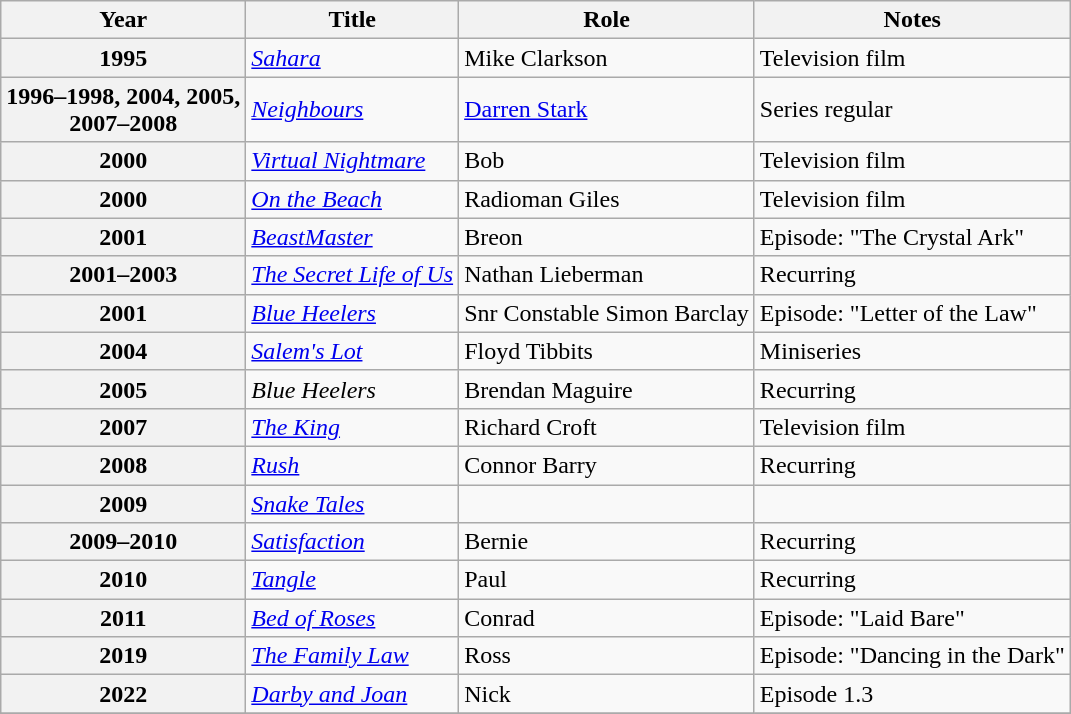<table class="wikitable plainrowheaders sortable">
<tr>
<th scope="col">Year</th>
<th scope="col">Title</th>
<th scope="col">Role</th>
<th scope="col" class="unsortable">Notes</th>
</tr>
<tr>
<th scope="row">1995</th>
<td><em><a href='#'>Sahara</a></em></td>
<td>Mike Clarkson</td>
<td>Television film</td>
</tr>
<tr>
<th scope="row">1996–1998, 2004, 2005,<br>2007–2008</th>
<td><em><a href='#'>Neighbours</a></em></td>
<td><a href='#'>Darren Stark</a></td>
<td>Series regular</td>
</tr>
<tr>
<th scope="row">2000</th>
<td><em><a href='#'>Virtual Nightmare</a></em></td>
<td>Bob</td>
<td>Television film</td>
</tr>
<tr>
<th scope="row">2000</th>
<td><em><a href='#'> On the Beach</a></em></td>
<td>Radioman Giles</td>
<td>Television film</td>
</tr>
<tr>
<th scope="row">2001</th>
<td><em><a href='#'>BeastMaster</a></em></td>
<td>Breon</td>
<td>Episode: "The Crystal Ark"</td>
</tr>
<tr>
<th scope="row">2001–2003</th>
<td><em><a href='#'>The Secret Life of Us</a></em></td>
<td>Nathan Lieberman</td>
<td>Recurring</td>
</tr>
<tr>
<th scope="row">2001</th>
<td><em><a href='#'>Blue Heelers</a></em></td>
<td>Snr Constable Simon Barclay</td>
<td>Episode: "Letter of the Law"</td>
</tr>
<tr>
<th scope="row">2004</th>
<td><em><a href='#'>Salem's Lot</a></em></td>
<td>Floyd Tibbits</td>
<td>Miniseries</td>
</tr>
<tr>
<th scope="row">2005</th>
<td><em>Blue Heelers</em></td>
<td>Brendan Maguire</td>
<td>Recurring</td>
</tr>
<tr>
<th scope="row">2007</th>
<td><em><a href='#'>The King</a></em></td>
<td>Richard Croft</td>
<td>Television film</td>
</tr>
<tr>
<th scope="row">2008</th>
<td><em><a href='#'>Rush</a></em></td>
<td>Connor Barry</td>
<td>Recurring</td>
</tr>
<tr>
<th scope="row">2009</th>
<td><em><a href='#'> Snake Tales</a></em></td>
<td></td>
<td></td>
</tr>
<tr>
<th scope="row">2009–2010</th>
<td><em><a href='#'>Satisfaction</a></em></td>
<td>Bernie</td>
<td>Recurring</td>
</tr>
<tr>
<th scope="row">2010</th>
<td><em><a href='#'>Tangle</a></em></td>
<td>Paul</td>
<td>Recurring</td>
</tr>
<tr>
<th scope="row">2011</th>
<td><em><a href='#'>Bed of Roses</a></em></td>
<td>Conrad</td>
<td>Episode: "Laid Bare"</td>
</tr>
<tr>
<th scope="row">2019</th>
<td><em><a href='#'>The Family Law</a></em></td>
<td>Ross</td>
<td>Episode: "Dancing in the Dark"</td>
</tr>
<tr>
<th scope="row">2022</th>
<td><em><a href='#'>Darby and Joan</a></em></td>
<td>Nick</td>
<td>Episode 1.3</td>
</tr>
<tr>
</tr>
</table>
